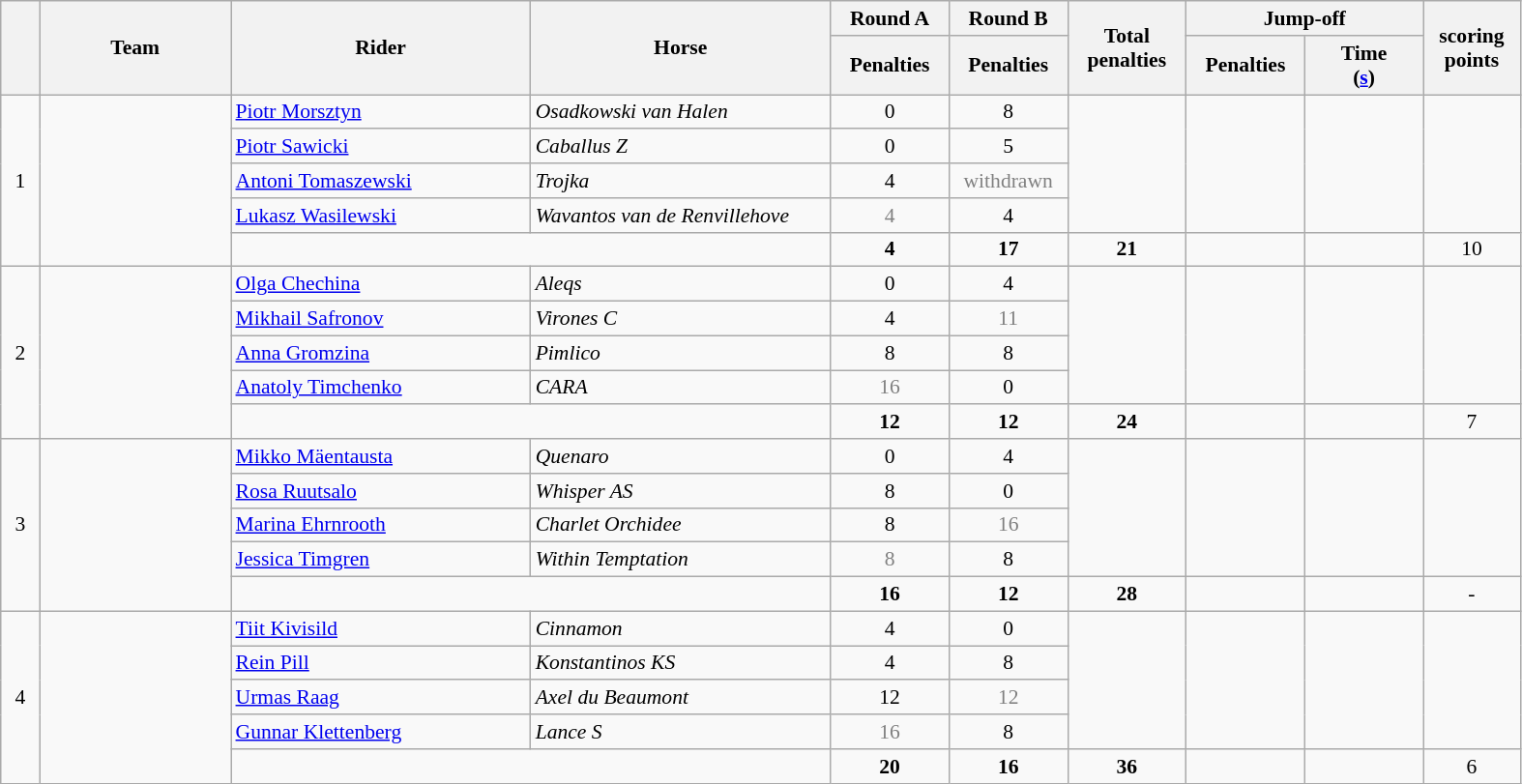<table class="wikitable" style="font-size: 90%">
<tr>
<th rowspan=2 width=20></th>
<th rowspan=2 width=125>Team</th>
<th rowspan=2 width=200>Rider</th>
<th rowspan=2 width=200>Horse</th>
<th>Round A</th>
<th>Round B</th>
<th rowspan=2 width=75>Total penalties</th>
<th colspan=2>Jump-off</th>
<th rowspan=2 width=60>scoring<br>points</th>
</tr>
<tr>
<th width=75>Penalties</th>
<th width=75>Penalties</th>
<th width=75>Penalties</th>
<th width=75>Time<br>(<a href='#'>s</a>)</th>
</tr>
<tr>
<td rowspan=5 align=center>1</td>
<td rowspan=5></td>
<td><a href='#'>Piotr Morsztyn</a></td>
<td><em>Osadkowski van Halen</em></td>
<td align=center>0</td>
<td align=center>8</td>
<td rowspan=4></td>
<td rowspan=4></td>
<td rowspan=4></td>
<td rowspan=4></td>
</tr>
<tr>
<td><a href='#'>Piotr Sawicki</a></td>
<td><em>Caballus Z</em></td>
<td align=center>0</td>
<td align=center>5</td>
</tr>
<tr>
<td><a href='#'>Antoni Tomaszewski</a></td>
<td><em>Trojka</em></td>
<td align=center>4</td>
<td align=center style=color:gray>withdrawn</td>
</tr>
<tr>
<td><a href='#'>Lukasz Wasilewski</a></td>
<td><em>Wavantos van de Renvillehove</em></td>
<td align=center style=color:gray>4</td>
<td align=center>4</td>
</tr>
<tr>
<td colspan=2></td>
<td align=center><strong>4</strong></td>
<td align=center><strong>17</strong></td>
<td align=center><strong>21</strong></td>
<td></td>
<td></td>
<td align=center>10</td>
</tr>
<tr>
<td rowspan=5 align=center>2</td>
<td rowspan=5></td>
<td><a href='#'>Olga Chechina</a></td>
<td><em>Aleqs</em></td>
<td align=center>0</td>
<td align=center>4</td>
<td rowspan=4></td>
<td rowspan=4></td>
<td rowspan=4></td>
</tr>
<tr>
<td><a href='#'>Mikhail Safronov</a></td>
<td><em>Virones C</em></td>
<td align=center>4</td>
<td align=center style=color:gray>11</td>
</tr>
<tr>
<td><a href='#'>Anna Gromzina</a></td>
<td><em>Pimlico</em></td>
<td align=center>8</td>
<td align=center>8</td>
</tr>
<tr>
<td><a href='#'>Anatoly Timchenko</a></td>
<td><em>CARA</em></td>
<td align=center style=color:gray>16</td>
<td align=center>0</td>
</tr>
<tr>
<td colspan=2></td>
<td align=center><strong>12</strong></td>
<td align=center><strong>12</strong></td>
<td align=center><strong>24</strong></td>
<td></td>
<td></td>
<td align=center>7</td>
</tr>
<tr>
<td rowspan=5 align=center>3</td>
<td rowspan=5></td>
<td><a href='#'>Mikko Mäentausta</a></td>
<td><em>Quenaro</em></td>
<td align=center>0</td>
<td align=center>4</td>
<td rowspan=4></td>
<td rowspan=4></td>
<td rowspan=4></td>
<td rowspan=4></td>
</tr>
<tr>
<td><a href='#'>Rosa Ruutsalo</a></td>
<td><em>Whisper AS</em></td>
<td align=center>8</td>
<td align=center>0</td>
</tr>
<tr>
<td><a href='#'>Marina Ehrnrooth</a></td>
<td><em>Charlet Orchidee</em></td>
<td align=center>8</td>
<td align=center style=color:gray>16</td>
</tr>
<tr>
<td><a href='#'>Jessica Timgren</a></td>
<td><em>Within Temptation</em></td>
<td align=center style=color:gray>8</td>
<td align=center>8</td>
</tr>
<tr>
<td colspan=2></td>
<td align=center><strong>16</strong></td>
<td align=center><strong>12</strong></td>
<td align=center><strong>28</strong></td>
<td></td>
<td></td>
<td align=center>-</td>
</tr>
<tr>
<td rowspan=5 align=center>4</td>
<td rowspan=5></td>
<td><a href='#'>Tiit Kivisild</a></td>
<td><em>Cinnamon</em></td>
<td align=center>4</td>
<td align=center>0</td>
<td rowspan=4></td>
<td rowspan=4></td>
<td rowspan=4></td>
<td rowspan=4></td>
</tr>
<tr>
<td><a href='#'>Rein Pill</a></td>
<td><em>Konstantinos KS</em></td>
<td align=center>4</td>
<td align=center>8</td>
</tr>
<tr>
<td><a href='#'>Urmas Raag</a></td>
<td><em>Axel du Beaumont</em></td>
<td align=center>12</td>
<td align=center style=color:gray>12</td>
</tr>
<tr>
<td><a href='#'>Gunnar Klettenberg</a></td>
<td><em>Lance S</em></td>
<td align=center style=color:gray>16</td>
<td align=center>8</td>
</tr>
<tr>
<td colspan=2></td>
<td align=center><strong>20</strong></td>
<td align=center><strong>16</strong></td>
<td align=center><strong>36</strong></td>
<td></td>
<td></td>
<td align=center>6</td>
</tr>
</table>
